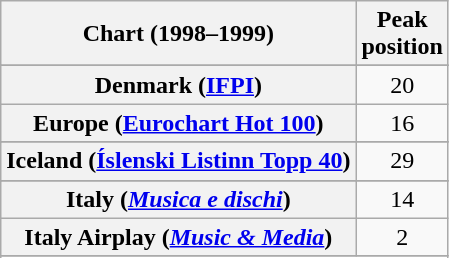<table class="wikitable sortable plainrowheaders" style="text-align:center">
<tr>
<th scope="col">Chart (1998–1999)</th>
<th scope="col">Peak<br>position</th>
</tr>
<tr>
</tr>
<tr>
</tr>
<tr>
</tr>
<tr>
</tr>
<tr>
</tr>
<tr>
</tr>
<tr>
<th scope="row">Denmark (<a href='#'>IFPI</a>)</th>
<td>20</td>
</tr>
<tr>
<th scope="row">Europe (<a href='#'>Eurochart Hot 100</a>)</th>
<td>16</td>
</tr>
<tr>
</tr>
<tr>
</tr>
<tr>
<th scope="row">Iceland (<a href='#'>Íslenski Listinn Topp 40</a>)</th>
<td>29</td>
</tr>
<tr>
</tr>
<tr>
<th scope="row">Italy (<em><a href='#'>Musica e dischi</a></em>)</th>
<td>14</td>
</tr>
<tr>
<th scope="row">Italy Airplay (<em><a href='#'>Music & Media</a></em>)</th>
<td>2</td>
</tr>
<tr>
</tr>
<tr>
</tr>
<tr>
</tr>
<tr>
</tr>
<tr>
</tr>
<tr>
</tr>
<tr>
</tr>
<tr>
</tr>
<tr>
</tr>
<tr>
</tr>
<tr>
</tr>
<tr>
</tr>
<tr>
</tr>
<tr>
</tr>
</table>
